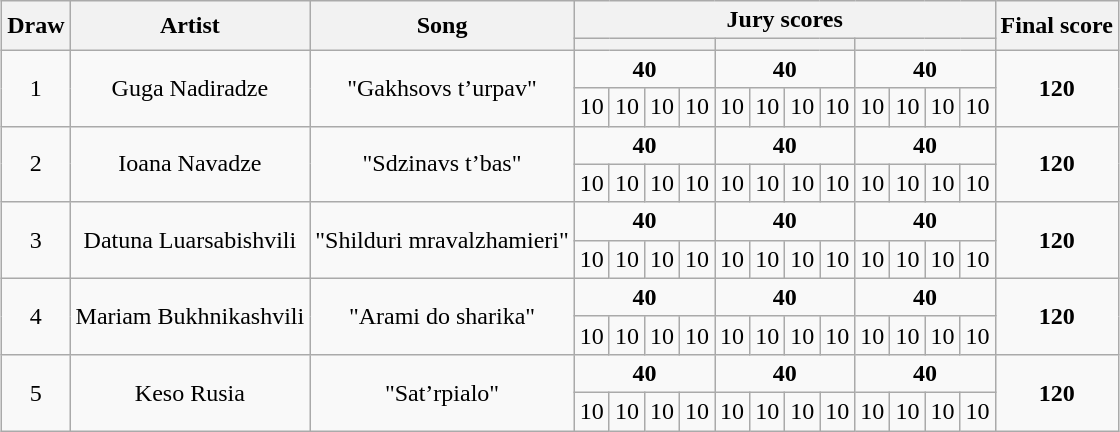<table class="sortable wikitable" style="text-align:center;margin:1em auto 1em auto">
<tr>
<th rowspan="2" scope="col">Draw</th>
<th rowspan="2" scope="col">Artist</th>
<th rowspan="2" scope="col">Song</th>
<th colspan="12" scope="col">Jury scores</th>
<th rowspan="2" scope="col">Final score</th>
</tr>
<tr>
<th colspan="4" scope="col" class="unsortable"><small></small></th>
<th colspan="4" scope="col" class="unsortable"><small></small></th>
<th colspan="4" scope="col" class="unsortable"><small></small></th>
</tr>
<tr>
<td rowspan="2">1</td>
<td rowspan="2">Guga Nadiradze</td>
<td rowspan="2">"Gakhsovs t’urpav"<br></td>
<td colspan="4"><strong>40</strong></td>
<td colspan="4"><strong>40</strong></td>
<td colspan="4"><strong>40</strong></td>
<td rowspan="2"><strong>120</strong></td>
</tr>
<tr>
<td>10</td>
<td>10</td>
<td>10</td>
<td>10</td>
<td>10</td>
<td>10</td>
<td>10</td>
<td>10</td>
<td>10</td>
<td>10</td>
<td>10</td>
<td>10</td>
</tr>
<tr>
<td rowspan="2">2</td>
<td rowspan="2">Ioana Navadze</td>
<td rowspan="2">"Sdzinavs t’bas"<br></td>
<td colspan="4"><strong>40</strong></td>
<td colspan="4"><strong>40</strong></td>
<td colspan="4"><strong>40</strong></td>
<td rowspan="2"><strong>120</strong></td>
</tr>
<tr>
<td>10</td>
<td>10</td>
<td>10</td>
<td>10</td>
<td>10</td>
<td>10</td>
<td>10</td>
<td>10</td>
<td>10</td>
<td>10</td>
<td>10</td>
<td>10</td>
</tr>
<tr>
<td rowspan="2">3</td>
<td rowspan="2">Datuna Luarsabishvili</td>
<td rowspan="2">"Shilduri mravalzhamieri"<br></td>
<td colspan="4"><strong>40</strong></td>
<td colspan="4"><strong>40</strong></td>
<td colspan="4"><strong>40</strong></td>
<td rowspan="2"><strong>120</strong></td>
</tr>
<tr>
<td>10</td>
<td>10</td>
<td>10</td>
<td>10</td>
<td>10</td>
<td>10</td>
<td>10</td>
<td>10</td>
<td>10</td>
<td>10</td>
<td>10</td>
<td>10</td>
</tr>
<tr>
<td rowspan="2">4</td>
<td rowspan="2">Mariam Bukhnikashvili</td>
<td rowspan="2">"Arami do sharika"<br></td>
<td colspan="4"><strong>40</strong></td>
<td colspan="4"><strong>40</strong></td>
<td colspan="4"><strong>40</strong></td>
<td rowspan="2"><strong>120</strong></td>
</tr>
<tr>
<td>10</td>
<td>10</td>
<td>10</td>
<td>10</td>
<td>10</td>
<td>10</td>
<td>10</td>
<td>10</td>
<td>10</td>
<td>10</td>
<td>10</td>
<td>10</td>
</tr>
<tr>
<td rowspan="2">5</td>
<td rowspan="2">Keso Rusia</td>
<td rowspan="2">"Sat’rpialo"<br></td>
<td colspan="4"><strong>40</strong></td>
<td colspan="4"><strong>40</strong></td>
<td colspan="4"><strong>40</strong></td>
<td rowspan="2"><strong>120</strong></td>
</tr>
<tr>
<td>10</td>
<td>10</td>
<td>10</td>
<td>10</td>
<td>10</td>
<td>10</td>
<td>10</td>
<td>10</td>
<td>10</td>
<td>10</td>
<td>10</td>
<td>10</td>
</tr>
</table>
